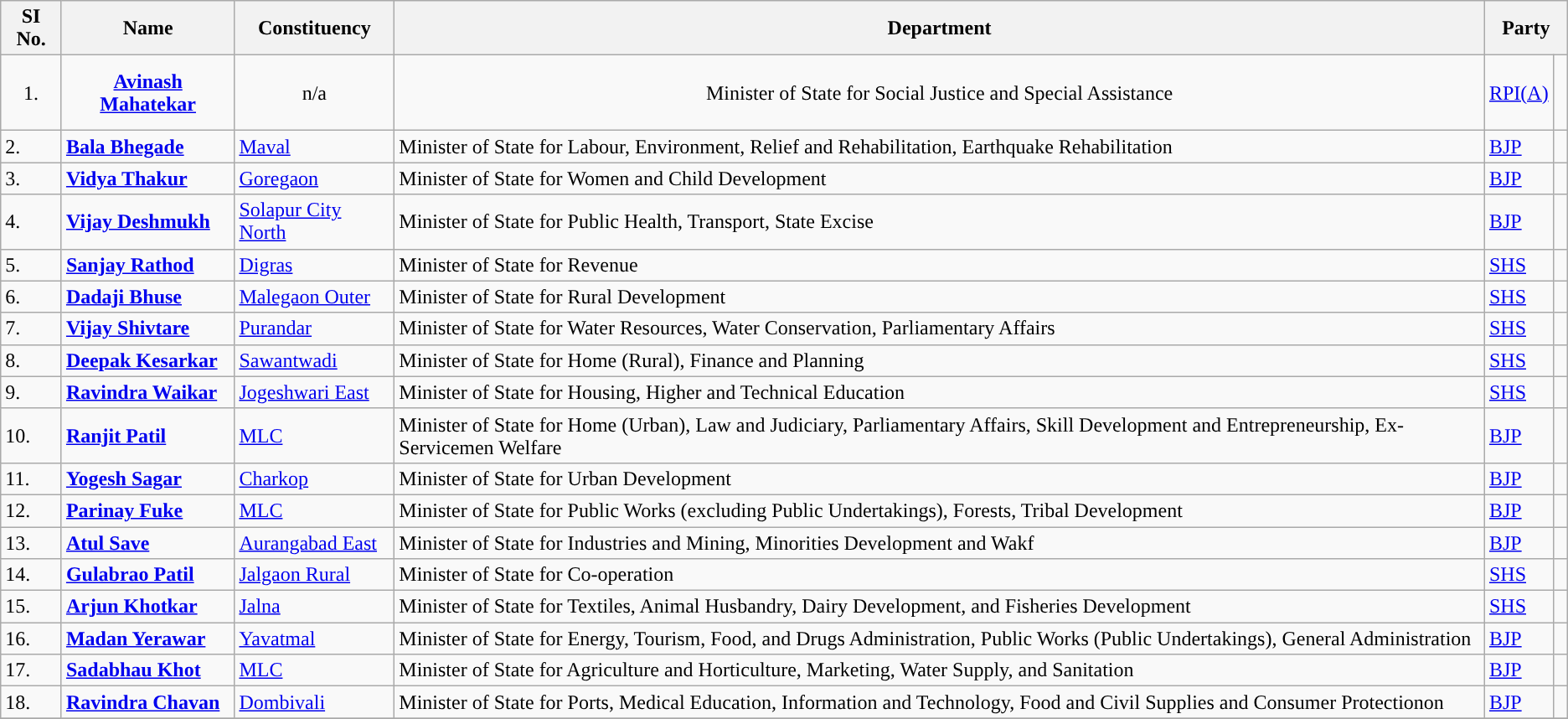<table class="wikitable sortable">
<tr>
<th>SI No.</th>
<th>Name</th>
<th>Constituency</th>
<th>Department</th>
<th colspan="2" scope="col">Party</th>
</tr>
<tr style="text-align:center; height:60px;">
<td>1.</td>
<td><strong><a href='#'>Avinash Mahatekar</a></strong></td>
<td>n/a</td>
<td>Minister of State for Social Justice and Special Assistance</td>
<td><a href='#'>RPI(A)</a></td>
<td width="4px"></td>
</tr>
<tr>
<td>2.</td>
<td><strong><a href='#'>Bala Bhegade</a></strong></td>
<td><a href='#'>Maval</a></td>
<td>Minister of State for Labour, Environment, Relief and Rehabilitation, Earthquake Rehabilitation</td>
<td><a href='#'>BJP</a></td>
<td width="4px"></td>
</tr>
<tr>
<td>3.</td>
<td><strong><a href='#'>Vidya Thakur</a></strong></td>
<td><a href='#'>Goregaon</a></td>
<td>Minister of State for Women and Child Development</td>
<td><a href='#'>BJP</a></td>
<td width="4px"></td>
</tr>
<tr>
<td>4.</td>
<td><strong><a href='#'>Vijay Deshmukh</a></strong></td>
<td><a href='#'>Solapur City North</a></td>
<td>Minister of State for Public Health, Transport, State Excise</td>
<td><a href='#'>BJP</a></td>
<td width="4px"></td>
</tr>
<tr>
<td>5.</td>
<td><strong><a href='#'>Sanjay Rathod</a></strong></td>
<td><a href='#'>Digras</a></td>
<td>Minister of State for Revenue</td>
<td><a href='#'>SHS</a></td>
<td width="4px"></td>
</tr>
<tr>
<td>6.</td>
<td><strong><a href='#'>Dadaji Bhuse</a></strong></td>
<td><a href='#'>Malegaon Outer</a></td>
<td>Minister of State for Rural Development</td>
<td><a href='#'>SHS</a></td>
<td width="4px"></td>
</tr>
<tr>
<td>7.</td>
<td><strong><a href='#'>Vijay Shivtare</a></strong></td>
<td><a href='#'>Purandar</a></td>
<td>Minister of State for Water Resources, Water Conservation, Parliamentary Affairs</td>
<td><a href='#'>SHS</a></td>
<td width="4px"></td>
</tr>
<tr>
<td>8.</td>
<td><strong><a href='#'>Deepak Kesarkar</a></strong></td>
<td><a href='#'>Sawantwadi</a></td>
<td>Minister of State for Home (Rural), Finance and Planning</td>
<td><a href='#'>SHS</a></td>
<td width="4px"></td>
</tr>
<tr>
<td>9.</td>
<td><strong><a href='#'>Ravindra Waikar</a></strong></td>
<td><a href='#'>Jogeshwari East</a></td>
<td>Minister of State for Housing, Higher and Technical Education</td>
<td><a href='#'>SHS</a></td>
<td width="4px"></td>
</tr>
<tr>
<td>10.</td>
<td><strong><a href='#'>Ranjit Patil</a></strong></td>
<td><a href='#'>MLC</a></td>
<td>Minister of State for Home (Urban),  Law and Judiciary, Parliamentary Affairs, Skill Development and Entrepreneurship, Ex-Servicemen Welfare</td>
<td><a href='#'>BJP</a></td>
<td width="4px"></td>
</tr>
<tr>
<td>11.</td>
<td><strong><a href='#'>Yogesh Sagar</a></strong></td>
<td><a href='#'>Charkop</a></td>
<td>Minister of State for Urban Development</td>
<td><a href='#'>BJP</a></td>
<td width="4px"></td>
</tr>
<tr>
<td>12.</td>
<td><strong><a href='#'>Parinay Fuke</a></strong></td>
<td><a href='#'>MLC</a></td>
<td>Minister of State for Public Works (excluding Public Undertakings), Forests, Tribal Development</td>
<td><a href='#'>BJP</a></td>
<td width="4px"></td>
</tr>
<tr>
<td>13.</td>
<td><strong><a href='#'>Atul Save</a></strong></td>
<td><a href='#'>Aurangabad East</a></td>
<td>Minister of State for Industries and Mining, Minorities Development and Wakf</td>
<td><a href='#'>BJP</a></td>
<td width="4px"></td>
</tr>
<tr>
<td>14.</td>
<td><strong><a href='#'>Gulabrao Patil</a></strong></td>
<td><a href='#'>Jalgaon Rural</a></td>
<td>Minister of State for Co-operation</td>
<td><a href='#'>SHS</a></td>
<td width="4px"></td>
</tr>
<tr>
<td>15.</td>
<td><strong><a href='#'>Arjun Khotkar</a></strong></td>
<td><a href='#'>Jalna</a></td>
<td>Minister of State for Textiles, Animal Husbandry, Dairy Development, and Fisheries Development</td>
<td><a href='#'>SHS</a></td>
<td width="4px"></td>
</tr>
<tr>
<td>16.</td>
<td><strong><a href='#'>Madan Yerawar</a></strong></td>
<td><a href='#'>Yavatmal</a></td>
<td>Minister of State for Energy, Tourism, Food, and Drugs Administration, Public Works (Public Undertakings), General Administration</td>
<td><a href='#'>BJP</a></td>
<td width="4px"></td>
</tr>
<tr>
<td>17.</td>
<td><strong><a href='#'>Sadabhau Khot</a></strong></td>
<td><a href='#'>MLC</a></td>
<td>Minister of State for Agriculture and Horticulture, Marketing, Water Supply, and Sanitation</td>
<td><a href='#'>BJP</a></td>
<td width="4px"></td>
</tr>
<tr>
<td>18.</td>
<td><strong><a href='#'>Ravindra Chavan</a></strong></td>
<td><a href='#'>Dombivali</a></td>
<td>Minister of State for Ports, Medical Education, Information and Technology, Food and Civil Supplies and Consumer Protectionon</td>
<td><a href='#'>BJP</a></td>
<td width="4px"></td>
</tr>
<tr>
</tr>
</table>
